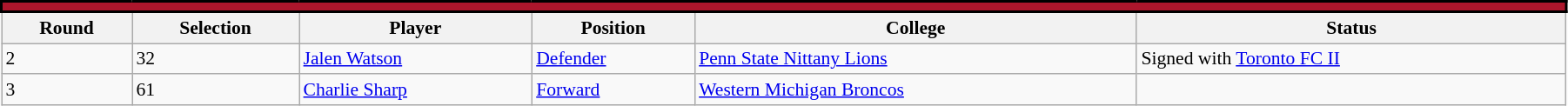<table class="wikitable sortable" style="width:95%; text-align:center; font-size:90%; text-align:left;">
<tr style="border-spacing: 2px; border: 2px solid black;">
<td colspan="6" border="#000000" style="color:#000; background:#ac162c; text-align:center;"><strong></strong></td>
</tr>
<tr>
<th>Round</th>
<th>Selection</th>
<th>Player</th>
<th>Position</th>
<th>College</th>
<th>Status</th>
</tr>
<tr>
<td>2</td>
<td>32</td>
<td> <a href='#'>Jalen Watson</a></td>
<td><a href='#'>Defender</a></td>
<td><a href='#'>Penn State Nittany Lions</a></td>
<td>Signed with <a href='#'>Toronto FC II</a></td>
</tr>
<tr>
<td>3</td>
<td>61</td>
<td> <a href='#'>Charlie Sharp</a></td>
<td><a href='#'>Forward</a></td>
<td><a href='#'>Western Michigan Broncos</a></td>
<td></td>
</tr>
</table>
